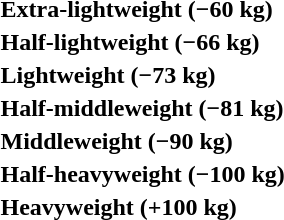<table>
<tr>
<th rowspan=2 style="text-align:left;">Extra-lightweight (−60 kg)</th>
<td rowspan=2></td>
<td rowspan=2></td>
<td></td>
</tr>
<tr>
<td></td>
</tr>
<tr>
<th rowspan=2 style="text-align:left;">Half-lightweight (−66 kg)</th>
<td rowspan=2></td>
<td rowspan=2></td>
<td></td>
</tr>
<tr>
<td></td>
</tr>
<tr>
<th rowspan=2 style="text-align:left;">Lightweight (−73 kg)</th>
<td rowspan=2></td>
<td rowspan=2></td>
<td></td>
</tr>
<tr>
<td></td>
</tr>
<tr>
<th rowspan=2 style="text-align:left;">Half-middleweight (−81 kg)</th>
<td rowspan=2></td>
<td rowspan=2></td>
<td></td>
</tr>
<tr>
<td></td>
</tr>
<tr>
<th rowspan=2 style="text-align:left;">Middleweight (−90 kg)</th>
<td rowspan=2></td>
<td rowspan=2></td>
<td></td>
</tr>
<tr>
<td></td>
</tr>
<tr>
<th rowspan=2 style="text-align:left;">Half-heavyweight (−100 kg)</th>
<td rowspan=2></td>
<td rowspan=2></td>
<td></td>
</tr>
<tr>
<td></td>
</tr>
<tr>
<th rowspan=2 style="text-align:left;">Heavyweight (+100 kg)</th>
<td rowspan=2></td>
<td rowspan=2></td>
<td></td>
</tr>
<tr>
<td></td>
</tr>
</table>
